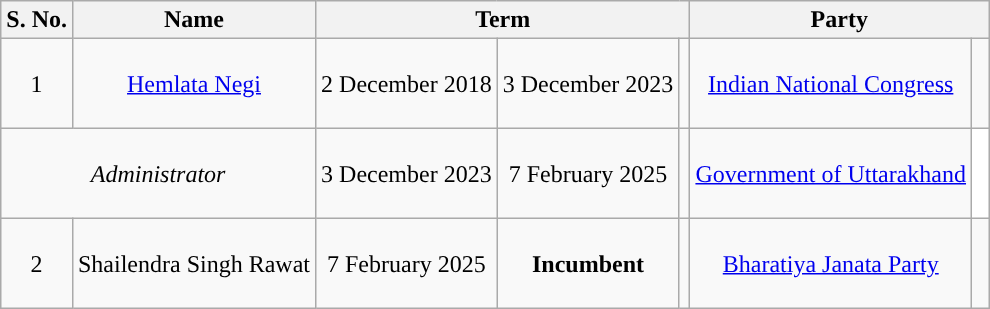<table class="wikitable sortable">
<tr>
<th scope="col">S. No.</th>
<th>Name</th>
<th colspan=3>Term</th>
<th colspan=2>Party</th>
</tr>
<tr style="text-align:center; height:60px;">
<td>1</td>
<td><a href='#'>Hemlata Negi</a></td>
<td>2 December 2018</td>
<td>3 December 2023</td>
<td></td>
<td><a href='#'>Indian National Congress</a></td>
<td width="4px" style="background-color: "></td>
</tr>
<tr style="text-align:center; height:60px;">
<td colspan=2><em>Administrator</em></td>
<td>3 December 2023</td>
<td>7 February 2025</td>
<td></td>
<td><a href='#'>Government of Uttarakhand</a></td>
<td style="background-color: white"></td>
</tr>
<tr style="text-align:center; height:60px;">
<td>2</td>
<td>Shailendra Singh Rawat</td>
<td>7 February 2025</td>
<td><strong>Incumbent</strong></td>
<td></td>
<td><a href='#'>Bharatiya Janata Party</a></td>
<td width="4px" style="background-color: "></td>
</tr>
</table>
